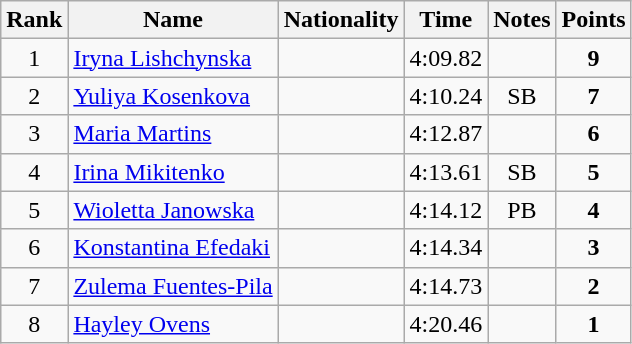<table class="wikitable sortable" style="text-align:center">
<tr>
<th>Rank</th>
<th>Name</th>
<th>Nationality</th>
<th>Time</th>
<th>Notes</th>
<th>Points</th>
</tr>
<tr>
<td>1</td>
<td align=left><a href='#'>Iryna Lishchynska</a></td>
<td align=left></td>
<td>4:09.82</td>
<td></td>
<td><strong>9</strong></td>
</tr>
<tr>
<td>2</td>
<td align=left><a href='#'>Yuliya Kosenkova</a></td>
<td align=left></td>
<td>4:10.24</td>
<td>SB</td>
<td><strong>7</strong></td>
</tr>
<tr>
<td>3</td>
<td align=left><a href='#'>Maria Martins</a></td>
<td align=left></td>
<td>4:12.87</td>
<td></td>
<td><strong>6</strong></td>
</tr>
<tr>
<td>4</td>
<td align=left><a href='#'>Irina Mikitenko</a></td>
<td align=left></td>
<td>4:13.61</td>
<td>SB</td>
<td><strong>5</strong></td>
</tr>
<tr>
<td>5</td>
<td align=left><a href='#'>Wioletta Janowska</a></td>
<td align=left></td>
<td>4:14.12</td>
<td>PB</td>
<td><strong>4</strong></td>
</tr>
<tr>
<td>6</td>
<td align=left><a href='#'>Konstantina Efedaki</a></td>
<td align=left></td>
<td>4:14.34</td>
<td></td>
<td><strong>3</strong></td>
</tr>
<tr>
<td>7</td>
<td align=left><a href='#'>Zulema Fuentes-Pila</a></td>
<td align=left></td>
<td>4:14.73</td>
<td></td>
<td><strong>2</strong></td>
</tr>
<tr>
<td>8</td>
<td align=left><a href='#'>Hayley Ovens</a></td>
<td align=left></td>
<td>4:20.46</td>
<td></td>
<td><strong>1</strong></td>
</tr>
</table>
